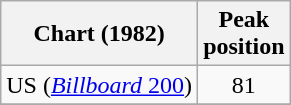<table class="wikitable sortable plainrowheaders">
<tr>
<th>Chart (1982)</th>
<th>Peak<br>position</th>
</tr>
<tr>
<td>US (<a href='#'><em>Billboard</em> 200</a>)</td>
<td align="center">81</td>
</tr>
<tr>
</tr>
</table>
